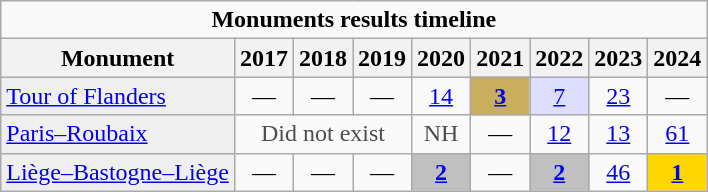<table class="wikitable plainrowheaders">
<tr>
<td colspan="17" align="center"><strong>Monuments results timeline</strong></td>
</tr>
<tr style="background:#EEEEEE;">
<th>Monument</th>
<th>2017</th>
<th>2018</th>
<th>2019</th>
<th>2020</th>
<th>2021</th>
<th>2022</th>
<th>2023</th>
<th>2024</th>
</tr>
<tr style="text-align:center;">
<td style="text-align:left; background:#efefef;"><a href='#'>Tour of Flanders</a></td>
<td>—</td>
<td>—</td>
<td>—</td>
<td><a href='#'>14</a></td>
<th style="background:#C9AE5D;"><a href='#'>3</a></th>
<td style="background:#ddf;"><a href='#'>7</a></td>
<td><a href='#'>23</a></td>
<td>—</td>
</tr>
<tr style="text-align:center;">
<td style="text-align:left; background:#efefef;"><a href='#'>Paris–Roubaix</a></td>
<td style="color:#4d4d4d;" colspan=3>Did not exist</td>
<td style="color:#4d4d4d;">NH</td>
<td>—</td>
<td><a href='#'>12</a></td>
<td><a href='#'>13</a></td>
<td><a href='#'>61</a></td>
</tr>
<tr style="text-align:center;">
<td style="text-align:left; background:#efefef;"><a href='#'>Liège–Bastogne–Liège</a></td>
<td>—</td>
<td>—</td>
<td>—</td>
<th style="background:silver;"><a href='#'>2</a></th>
<td>—</td>
<th style="background:silver;"><a href='#'>2</a></th>
<td><a href='#'>46</a></td>
<th style="background:gold;"><a href='#'>1</a></th>
</tr>
</table>
